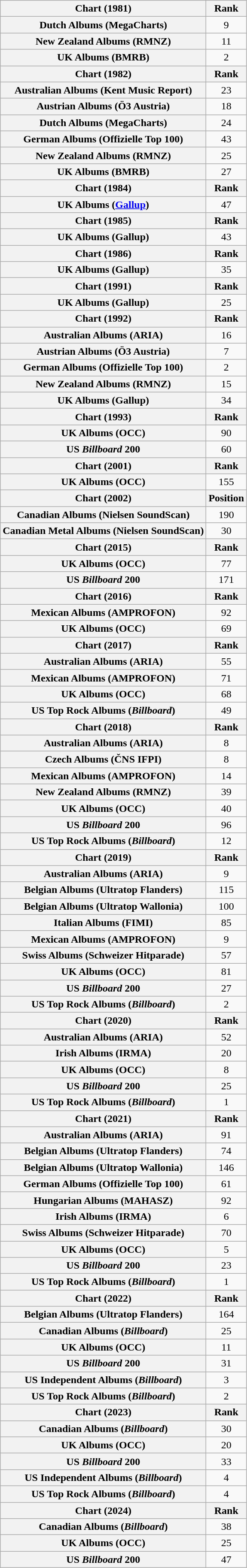<table class="wikitable plainrowheaders">
<tr>
<th scope="col">Chart (1981)</th>
<th scope="col">Rank</th>
</tr>
<tr>
<th scope="row">Dutch Albums (MegaCharts)</th>
<td style="text-align:center;">9</td>
</tr>
<tr>
<th scope="row">New Zealand Albums (RMNZ)</th>
<td style="text-align:center;">11</td>
</tr>
<tr>
<th scope="row">UK Albums (BMRB)</th>
<td style="text-align:center;">2</td>
</tr>
<tr>
<th scope="col">Chart (1982)</th>
<th scope="col">Rank</th>
</tr>
<tr>
<th scope="row">Australian Albums (Kent Music Report)</th>
<td style="text-align:center;">23</td>
</tr>
<tr>
<th scope="row">Austrian Albums (Ö3 Austria)</th>
<td style="text-align:center;">18</td>
</tr>
<tr>
<th scope="row">Dutch Albums (MegaCharts)</th>
<td style="text-align:center;">24</td>
</tr>
<tr>
<th scope="row">German Albums (Offizielle Top 100)</th>
<td style="text-align:center;">43</td>
</tr>
<tr>
<th scope="row">New Zealand Albums (RMNZ)</th>
<td style="text-align:center;">25</td>
</tr>
<tr>
<th scope="row">UK Albums (BMRB)</th>
<td style="text-align:center;">27</td>
</tr>
<tr>
<th scope="col">Chart (1984)</th>
<th scope="col">Rank</th>
</tr>
<tr>
<th scope="row">UK Albums (<a href='#'>Gallup</a>)</th>
<td style="text-align:center;">47</td>
</tr>
<tr>
<th scope="col">Chart (1985)</th>
<th scope="col">Rank</th>
</tr>
<tr>
<th scope="row">UK Albums (Gallup)</th>
<td style="text-align:center;">43</td>
</tr>
<tr>
<th scope="col">Chart (1986)</th>
<th scope="col">Rank</th>
</tr>
<tr>
<th scope="row">UK Albums (Gallup)</th>
<td style="text-align:center;">35</td>
</tr>
<tr>
<th scope="col">Chart (1991)</th>
<th scope="col">Rank</th>
</tr>
<tr>
<th scope="row">UK Albums (Gallup)</th>
<td style="text-align:center;">25</td>
</tr>
<tr>
<th scope="col">Chart (1992)</th>
<th scope="col">Rank</th>
</tr>
<tr>
<th scope="row">Australian Albums (ARIA)</th>
<td style="text-align:center;">16</td>
</tr>
<tr>
<th scope="row">Austrian Albums (Ö3 Austria)</th>
<td style="text-align:center;">7</td>
</tr>
<tr>
<th scope="row">German Albums (Offizielle Top 100)</th>
<td style="text-align:center;">2</td>
</tr>
<tr>
<th scope="row">New Zealand Albums (RMNZ)</th>
<td style="text-align:center;">15</td>
</tr>
<tr>
<th scope="row">UK Albums (Gallup)</th>
<td style="text-align:center;">34</td>
</tr>
<tr>
<th scope="col">Chart (1993)</th>
<th scope="col">Rank</th>
</tr>
<tr>
<th scope="row">UK Albums (OCC)</th>
<td style="text-align:center;">90</td>
</tr>
<tr>
<th scope="row">US <em>Billboard</em> 200</th>
<td style="text-align:center;">60</td>
</tr>
<tr>
<th scope="col">Chart (2001)</th>
<th scope="col">Rank</th>
</tr>
<tr>
<th scope="row">UK Albums (OCC)</th>
<td style="text-align:center;">155</td>
</tr>
<tr>
<th scope="col">Chart (2002)</th>
<th scope="col">Position</th>
</tr>
<tr>
<th scope="row">Canadian Albums (Nielsen SoundScan)</th>
<td style="text-align:center;">190</td>
</tr>
<tr>
<th scope="row">Canadian Metal Albums (Nielsen SoundScan)</th>
<td style="text-align:center;">30</td>
</tr>
<tr>
<th scope="col">Chart (2015)</th>
<th scope="col">Rank</th>
</tr>
<tr>
<th scope="row">UK Albums (OCC)</th>
<td style="text-align:center;">77</td>
</tr>
<tr>
<th scope="row">US <em>Billboard</em> 200<br></th>
<td style="text-align:center;">171</td>
</tr>
<tr>
<th scope="col">Chart (2016)</th>
<th scope="col">Rank</th>
</tr>
<tr>
<th scope="row">Mexican Albums (AMPROFON)</th>
<td style="text-align:center;">92</td>
</tr>
<tr>
<th scope="row">UK Albums (OCC)</th>
<td style="text-align:center;">69</td>
</tr>
<tr>
<th scope="col">Chart (2017)</th>
<th scope="col">Rank</th>
</tr>
<tr>
<th scope="row">Australian Albums (ARIA)</th>
<td style="text-align:center;">55</td>
</tr>
<tr>
<th scope="row">Mexican Albums (AMPROFON)</th>
<td style="text-align:center;">71</td>
</tr>
<tr>
<th scope="row">UK Albums (OCC)</th>
<td style="text-align:center;">68</td>
</tr>
<tr>
<th scope="row">US Top Rock Albums (<em>Billboard</em>)</th>
<td style="text-align:center;">49</td>
</tr>
<tr>
<th scope="col">Chart (2018)</th>
<th scope="col">Rank</th>
</tr>
<tr>
<th scope="row">Australian Albums (ARIA)</th>
<td style="text-align:center;">8</td>
</tr>
<tr>
<th scope="row">Czech Albums (ČNS IFPI)</th>
<td style="text-align:center;">8</td>
</tr>
<tr>
<th scope="row">Mexican Albums (AMPROFON)</th>
<td style="text-align:center;">14</td>
</tr>
<tr>
<th scope="row">New Zealand Albums (RMNZ)</th>
<td style="text-align:center;">39</td>
</tr>
<tr>
<th scope="row">UK Albums (OCC)</th>
<td style="text-align:center;">40</td>
</tr>
<tr>
<th scope="row">US <em>Billboard</em> 200</th>
<td style="text-align:center;">96</td>
</tr>
<tr>
<th scope="row">US Top Rock Albums (<em>Billboard</em>)</th>
<td style="text-align:center;">12</td>
</tr>
<tr>
<th scope="col">Chart (2019)</th>
<th scope="col">Rank</th>
</tr>
<tr>
<th scope="row">Australian Albums (ARIA)</th>
<td style="text-align:center;">9</td>
</tr>
<tr>
<th scope="row">Belgian Albums (Ultratop Flanders)</th>
<td style="text-align:center;">115</td>
</tr>
<tr>
<th scope="row">Belgian Albums (Ultratop Wallonia)</th>
<td style="text-align:center;">100</td>
</tr>
<tr>
<th scope="row">Italian Albums (FIMI)</th>
<td style="text-align:center;">85</td>
</tr>
<tr>
<th scope="row">Mexican Albums (AMPROFON)</th>
<td style="text-align:center;">9</td>
</tr>
<tr>
<th scope="row">Swiss Albums (Schweizer Hitparade)</th>
<td style="text-align:center;">57</td>
</tr>
<tr>
<th scope="row">UK Albums (OCC)</th>
<td style="text-align:center;">81</td>
</tr>
<tr>
<th scope="row">US <em>Billboard</em> 200</th>
<td style="text-align:center;">27</td>
</tr>
<tr>
<th scope="row">US Top Rock Albums (<em>Billboard</em>)</th>
<td style="text-align:center;">2</td>
</tr>
<tr>
<th scope="col">Chart (2020)</th>
<th scope="col">Rank</th>
</tr>
<tr>
<th scope="row">Australian Albums (ARIA)</th>
<td style="text-align:center;">52</td>
</tr>
<tr>
<th scope="row">Irish Albums (IRMA)</th>
<td style="text-align:center;">20</td>
</tr>
<tr>
<th scope="row">UK Albums (OCC)</th>
<td style="text-align:center;">8</td>
</tr>
<tr>
<th scope="row">US <em>Billboard</em> 200</th>
<td style="text-align:center;">25</td>
</tr>
<tr>
<th scope="row">US Top Rock Albums (<em>Billboard</em>)</th>
<td style="text-align:center;">1</td>
</tr>
<tr>
<th scope="col">Chart (2021)</th>
<th scope="col">Rank</th>
</tr>
<tr>
<th scope="row">Australian Albums (ARIA)</th>
<td style="text-align:center;">91</td>
</tr>
<tr>
<th scope="row">Belgian Albums (Ultratop Flanders)</th>
<td style="text-align:center;">74</td>
</tr>
<tr>
<th scope="row">Belgian Albums (Ultratop Wallonia)</th>
<td style="text-align:center;">146</td>
</tr>
<tr>
<th scope="row">German Albums (Offizielle Top 100)</th>
<td style="text-align:center;">61</td>
</tr>
<tr>
<th scope="row">Hungarian Albums (MAHASZ)</th>
<td style="text-align:center;">92</td>
</tr>
<tr>
<th scope="row">Irish Albums (IRMA)</th>
<td style="text-align:center;">6</td>
</tr>
<tr>
<th scope="row">Swiss Albums (Schweizer Hitparade)</th>
<td style="text-align:center;">70</td>
</tr>
<tr>
<th scope="row">UK Albums (OCC)</th>
<td style="text-align:center;">5</td>
</tr>
<tr>
<th scope="row">US <em>Billboard</em> 200</th>
<td style="text-align:center;">23</td>
</tr>
<tr>
<th scope="row">US Top Rock Albums (<em>Billboard</em>)</th>
<td style="text-align:center;">1</td>
</tr>
<tr>
<th scope="col">Chart (2022)</th>
<th scope="col">Rank</th>
</tr>
<tr>
<th scope="row">Belgian Albums (Ultratop Flanders)</th>
<td style="text-align:center;">164</td>
</tr>
<tr>
<th scope="row">Canadian Albums (<em>Billboard</em>)</th>
<td style="text-align:center;">25</td>
</tr>
<tr>
<th scope="row">UK Albums (OCC)</th>
<td style="text-align:center;">11</td>
</tr>
<tr>
<th scope="row">US <em>Billboard</em> 200</th>
<td style="text-align:center;">31</td>
</tr>
<tr>
<th scope="row">US Independent Albums (<em>Billboard</em>)</th>
<td style="text-align:center;">3</td>
</tr>
<tr>
<th scope="row">US Top Rock Albums (<em>Billboard</em>)</th>
<td style="text-align:center;">2</td>
</tr>
<tr>
<th scope="col">Chart (2023)</th>
<th scope="col">Rank</th>
</tr>
<tr>
<th scope="row">Canadian Albums (<em>Billboard</em>)</th>
<td style="text-align:center;">30</td>
</tr>
<tr>
<th scope="row">UK Albums (OCC)</th>
<td style="text-align:center;">20</td>
</tr>
<tr>
<th scope="row">US <em>Billboard</em> 200</th>
<td style="text-align:center;">33</td>
</tr>
<tr>
<th scope="row">US Independent Albums (<em>Billboard</em>)</th>
<td style="text-align:center;">4</td>
</tr>
<tr>
<th scope="row">US Top Rock Albums (<em>Billboard</em>)</th>
<td style="text-align:center;">4</td>
</tr>
<tr>
<th scope="col">Chart (2024)</th>
<th scope="col">Rank</th>
</tr>
<tr>
<th scope="row">Canadian Albums (<em>Billboard</em>)</th>
<td style="text-align:center;">38</td>
</tr>
<tr>
<th scope="row">UK Albums (OCC)</th>
<td style="text-align:center;">25</td>
</tr>
<tr>
<th scope="row">US <em>Billboard</em> 200</th>
<td style="text-align:center;">47</td>
</tr>
</table>
